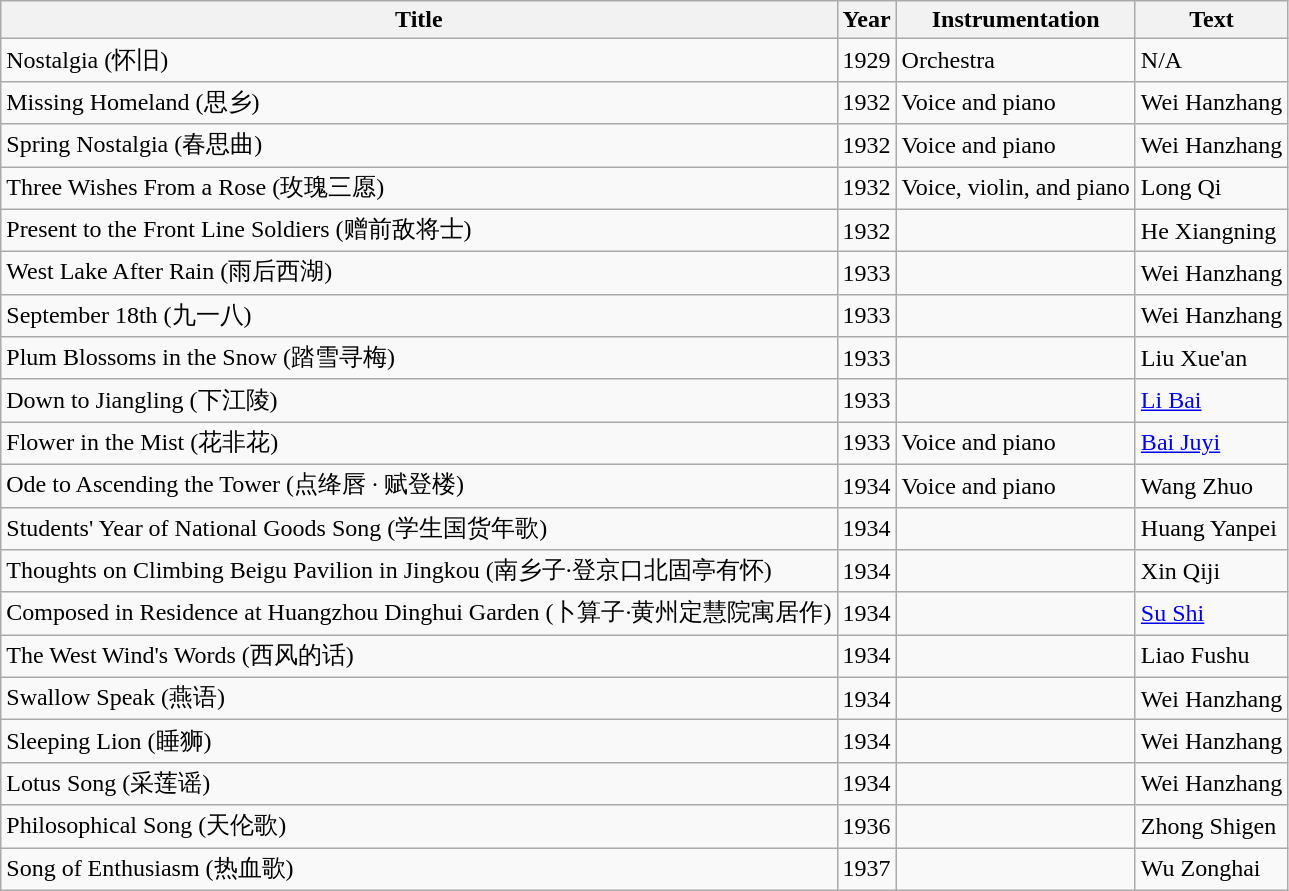<table class="wikitable">
<tr>
<th>Title</th>
<th>Year</th>
<th>Instrumentation</th>
<th>Text</th>
</tr>
<tr>
<td>Nostalgia (怀旧)</td>
<td>1929</td>
<td>Orchestra</td>
<td>N/A</td>
</tr>
<tr>
<td>Missing Homeland (思乡)</td>
<td>1932</td>
<td>Voice and piano</td>
<td>Wei Hanzhang</td>
</tr>
<tr>
<td>Spring Nostalgia (春思曲)</td>
<td>1932</td>
<td>Voice and piano</td>
<td>Wei Hanzhang</td>
</tr>
<tr>
<td>Three Wishes From a Rose (玫瑰三愿)</td>
<td>1932</td>
<td>Voice, violin, and piano</td>
<td>Long Qi</td>
</tr>
<tr>
<td>Present to the Front Line Soldiers (赠前敌将士)</td>
<td>1932</td>
<td></td>
<td>He Xiangning</td>
</tr>
<tr>
<td>West Lake After Rain (雨后西湖)</td>
<td>1933</td>
<td></td>
<td>Wei Hanzhang</td>
</tr>
<tr>
<td>September 18th (九一八)</td>
<td>1933</td>
<td></td>
<td>Wei Hanzhang</td>
</tr>
<tr>
<td>Plum Blossoms in the Snow (踏雪寻梅)</td>
<td>1933</td>
<td></td>
<td>Liu Xue'an</td>
</tr>
<tr>
<td>Down to Jiangling (下江陵)</td>
<td>1933</td>
<td></td>
<td><a href='#'>Li Bai</a></td>
</tr>
<tr>
<td>Flower in the Mist (花非花)</td>
<td>1933</td>
<td>Voice and piano</td>
<td><a href='#'>Bai Juyi</a></td>
</tr>
<tr>
<td>Ode to Ascending the Tower (点绛唇 · 赋登楼)</td>
<td>1934</td>
<td>Voice and piano</td>
<td>Wang Zhuo</td>
</tr>
<tr>
<td>Students' Year of National Goods Song (学生国货年歌)</td>
<td>1934</td>
<td></td>
<td>Huang Yanpei</td>
</tr>
<tr>
<td>Thoughts on Climbing Beigu Pavilion in Jingkou (南乡子·登京口北固亭有怀)</td>
<td>1934</td>
<td></td>
<td>Xin Qiji</td>
</tr>
<tr>
<td>Composed in Residence at Huangzhou Dinghui Garden (卜算子·黄州定慧院寓居作)</td>
<td>1934</td>
<td></td>
<td><a href='#'>Su Shi</a></td>
</tr>
<tr>
<td>The West Wind's Words (西风的话)</td>
<td>1934</td>
<td></td>
<td>Liao Fushu</td>
</tr>
<tr>
<td>Swallow Speak (燕语)</td>
<td>1934</td>
<td></td>
<td>Wei Hanzhang</td>
</tr>
<tr>
<td>Sleeping Lion (睡狮)</td>
<td>1934</td>
<td></td>
<td>Wei Hanzhang</td>
</tr>
<tr>
<td>Lotus Song (采莲谣)</td>
<td>1934</td>
<td></td>
<td>Wei Hanzhang</td>
</tr>
<tr>
<td>Philosophical Song (天伦歌)</td>
<td>1936</td>
<td></td>
<td>Zhong Shigen</td>
</tr>
<tr>
<td>Song of Enthusiasm (热血歌)</td>
<td>1937</td>
<td></td>
<td>Wu Zonghai</td>
</tr>
</table>
